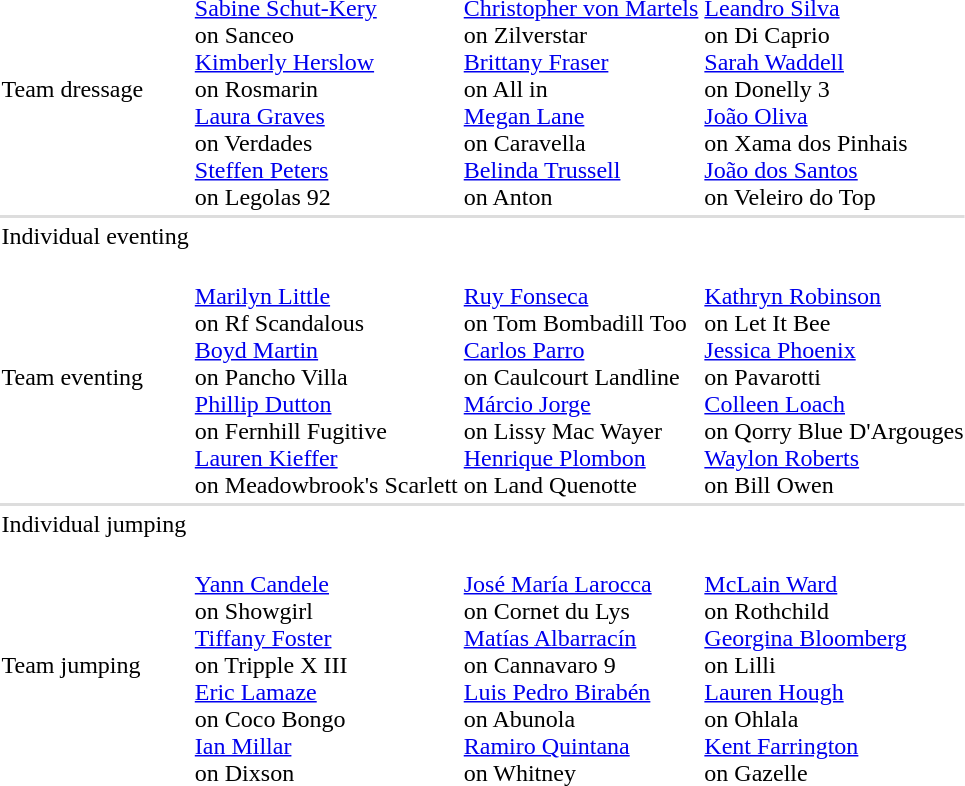<table>
<tr>
<td><br></td>
<td></td>
<td></td>
<td></td>
</tr>
<tr>
<td>Team dressage<br></td>
<td><br><a href='#'>Sabine Schut-Kery</a> <br> on Sanceo<br><a href='#'>Kimberly Herslow</a> <br> on Rosmarin<br><a href='#'>Laura Graves</a> <br> on Verdades<br><a href='#'>Steffen Peters</a> <br> on Legolas 92</td>
<td><br><a href='#'>Christopher von Martels</a> <br> on Zilverstar<br><a href='#'>Brittany Fraser</a> <br> on All in<br><a href='#'>Megan Lane</a> <br>on Caravella<br><a href='#'>Belinda Trussell</a> <br> on Anton</td>
<td><br><a href='#'>Leandro Silva</a> <br> on Di Caprio<br><a href='#'>Sarah Waddell</a> <br> on Donelly 3<br><a href='#'>João Oliva</a> <br> on Xama dos Pinhais<br><a href='#'>João dos Santos</a> <br> on Veleiro do Top</td>
</tr>
<tr bgcolor=#DDDDDD>
<td colspan=7></td>
</tr>
<tr>
<td>Individual eventing<br></td>
<td></td>
<td></td>
<td></td>
</tr>
<tr>
<td>Team eventing<br></td>
<td><br><a href='#'>Marilyn Little</a> <br> on Rf Scandalous<br><a href='#'>Boyd Martin</a> <br> on Pancho Villa<br><a href='#'>Phillip Dutton</a> <br> on Fernhill Fugitive<br><a href='#'>Lauren Kieffer</a> <br> on Meadowbrook's Scarlett</td>
<td><br><a href='#'>Ruy Fonseca</a> <br> on Tom Bombadill Too<br><a href='#'>Carlos Parro</a> <br> on Caulcourt Landline<br><a href='#'>Márcio Jorge</a> <br> on Lissy Mac Wayer<br><a href='#'>Henrique Plombon</a> <br> on Land Quenotte</td>
<td><br><a href='#'>Kathryn Robinson</a> <br> on Let It Bee<br><a href='#'>Jessica Phoenix</a> <br> on Pavarotti<br><a href='#'>Colleen Loach</a> <br> on Qorry Blue D'Argouges<br><a href='#'>Waylon Roberts</a> <br> on Bill Owen</td>
</tr>
<tr bgcolor=#DDDDDD>
<td colspan=7></td>
</tr>
<tr>
<td>Individual jumping<br></td>
<td></td>
<td></td>
<td></td>
</tr>
<tr>
<td>Team jumping<br></td>
<td><br><a href='#'>Yann Candele</a> <br> on Showgirl<br><a href='#'>Tiffany Foster</a> <br> on Tripple X III<br><a href='#'>Eric Lamaze</a> <br> on Coco Bongo<br><a href='#'>Ian Millar</a> <br> on Dixson</td>
<td><br><a href='#'>José María Larocca</a> <br> on Cornet du Lys<br><a href='#'>Matías Albarracín</a> <br> on Cannavaro 9<br><a href='#'>Luis Pedro Birabén</a> <br> on Abunola<br><a href='#'>Ramiro Quintana</a> <br> on Whitney</td>
<td><br><a href='#'>McLain Ward</a> <br> on Rothchild<br><a href='#'>Georgina Bloomberg</a> <br> on Lilli<br><a href='#'>Lauren Hough</a> <br> on Ohlala<br><a href='#'>Kent Farrington</a> <br> on Gazelle</td>
</tr>
</table>
